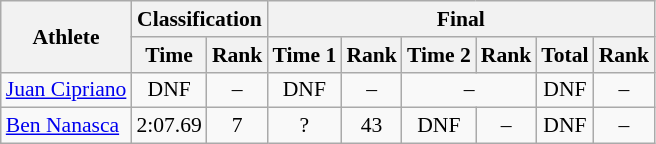<table class="wikitable" style="font-size:90%">
<tr>
<th rowspan="2">Athlete</th>
<th colspan="2">Classification</th>
<th colspan="6">Final</th>
</tr>
<tr>
<th>Time</th>
<th>Rank</th>
<th>Time 1</th>
<th>Rank</th>
<th>Time 2</th>
<th>Rank</th>
<th>Total</th>
<th>Rank</th>
</tr>
<tr>
<td><a href='#'>Juan Cipriano</a></td>
<td align="center">DNF</td>
<td align="center">–</td>
<td align="center">DNF</td>
<td align="center">–</td>
<td align="center" colspan=2>–</td>
<td align="center">DNF</td>
<td align="center">–</td>
</tr>
<tr>
<td><a href='#'>Ben Nanasca</a></td>
<td align="center">2:07.69</td>
<td align="center">7</td>
<td align="center">?</td>
<td align="center">43</td>
<td align="center">DNF</td>
<td align="center">–</td>
<td align="center">DNF</td>
<td align="center">–</td>
</tr>
</table>
